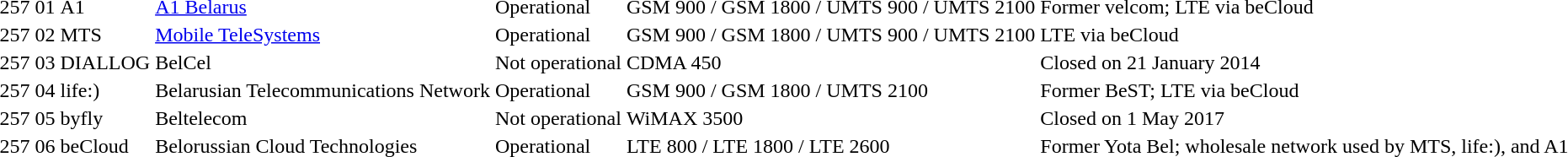<table>
<tr>
<td>257</td>
<td>01</td>
<td>A1</td>
<td><a href='#'>A1 Belarus</a></td>
<td>Operational</td>
<td>GSM 900 / GSM 1800 / UMTS 900 / UMTS 2100</td>
<td>Former velcom; LTE via beCloud</td>
</tr>
<tr>
<td>257</td>
<td>02</td>
<td>MTS</td>
<td><a href='#'>Mobile TeleSystems</a></td>
<td>Operational</td>
<td>GSM 900 / GSM 1800 / UMTS 900 / UMTS 2100</td>
<td>LTE via beCloud</td>
</tr>
<tr>
<td>257</td>
<td>03</td>
<td>DIALLOG</td>
<td>BelCel</td>
<td>Not operational</td>
<td>CDMA 450</td>
<td>Closed on 21 January 2014</td>
</tr>
<tr>
<td>257</td>
<td>04</td>
<td>life:)</td>
<td>Belarusian Telecommunications Network</td>
<td>Operational</td>
<td>GSM 900 / GSM 1800 / UMTS 2100</td>
<td>Former BeST; LTE via beCloud</td>
</tr>
<tr>
<td>257</td>
<td>05</td>
<td>byfly</td>
<td>Beltelecom</td>
<td>Not operational</td>
<td>WiMAX 3500</td>
<td> Closed on 1 May 2017</td>
</tr>
<tr>
<td>257</td>
<td>06</td>
<td>beCloud</td>
<td>Belorussian Cloud Technologies</td>
<td>Operational</td>
<td>LTE 800 / LTE 1800 / LTE 2600</td>
<td>Former Yota Bel; wholesale network used by MTS, life:), and A1</td>
</tr>
</table>
